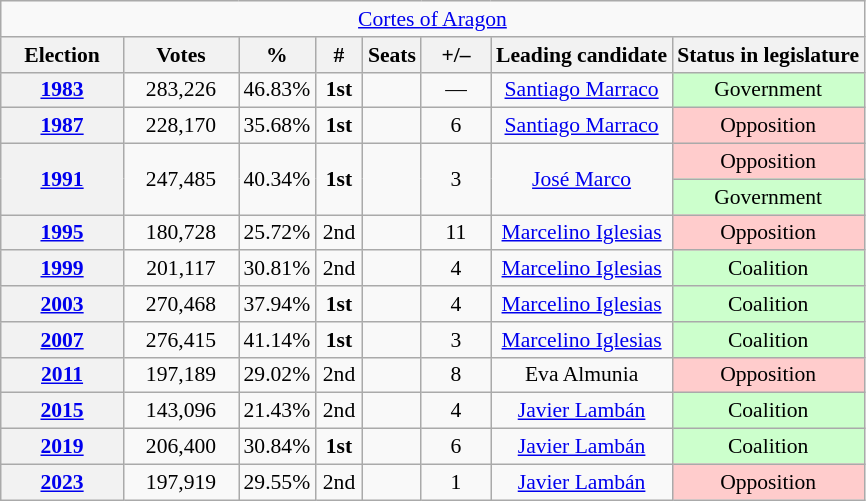<table class="wikitable" style="font-size:90%; text-align:center;">
<tr>
<td colspan="8"><a href='#'>Cortes of Aragon</a></td>
</tr>
<tr>
<th width="75">Election</th>
<th width="70">Votes</th>
<th width="35">%</th>
<th width="25">#</th>
<th>Seats</th>
<th width="40">+/–</th>
<th>Leading candidate</th>
<th>Status in legislature</th>
</tr>
<tr>
<th><a href='#'>1983</a></th>
<td>283,226</td>
<td>46.83%</td>
<td><strong>1st</strong></td>
<td></td>
<td>—</td>
<td><a href='#'>Santiago Marraco</a></td>
<td style="background:#cfc;">Government</td>
</tr>
<tr>
<th><a href='#'>1987</a></th>
<td>228,170</td>
<td>35.68%</td>
<td><strong>1st</strong></td>
<td></td>
<td>6</td>
<td><a href='#'>Santiago Marraco</a></td>
<td style="background:#fcc;">Opposition</td>
</tr>
<tr>
<th rowspan="2"><a href='#'>1991</a></th>
<td rowspan="2">247,485</td>
<td rowspan="2">40.34%</td>
<td rowspan="2"><strong>1st</strong></td>
<td rowspan="2"></td>
<td rowspan="2">3</td>
<td rowspan="2"><a href='#'>José Marco</a></td>
<td style="background:#fcc;">Opposition </td>
</tr>
<tr>
<td style="background:#cfc;">Government </td>
</tr>
<tr>
<th><a href='#'>1995</a></th>
<td>180,728</td>
<td>25.72%</td>
<td>2nd</td>
<td></td>
<td>11</td>
<td><a href='#'>Marcelino Iglesias</a></td>
<td style="background:#fcc;">Opposition</td>
</tr>
<tr>
<th><a href='#'>1999</a></th>
<td>201,117</td>
<td>30.81%</td>
<td>2nd</td>
<td></td>
<td>4</td>
<td><a href='#'>Marcelino Iglesias</a></td>
<td style="background:#cfc;">Coalition</td>
</tr>
<tr>
<th><a href='#'>2003</a></th>
<td>270,468</td>
<td>37.94%</td>
<td><strong>1st</strong></td>
<td></td>
<td>4</td>
<td><a href='#'>Marcelino Iglesias</a></td>
<td style="background:#cfc;">Coalition</td>
</tr>
<tr>
<th><a href='#'>2007</a></th>
<td>276,415</td>
<td>41.14%</td>
<td><strong>1st</strong></td>
<td></td>
<td>3</td>
<td><a href='#'>Marcelino Iglesias</a></td>
<td style="background:#cfc;">Coalition</td>
</tr>
<tr>
<th><a href='#'>2011</a></th>
<td>197,189</td>
<td>29.02%</td>
<td>2nd</td>
<td></td>
<td>8</td>
<td>Eva Almunia</td>
<td style="background:#fcc;">Opposition</td>
</tr>
<tr>
<th><a href='#'>2015</a></th>
<td>143,096</td>
<td>21.43%</td>
<td>2nd</td>
<td></td>
<td>4</td>
<td><a href='#'>Javier Lambán</a></td>
<td style="background:#cfc;">Coalition</td>
</tr>
<tr>
<th><a href='#'>2019</a></th>
<td>206,400</td>
<td>30.84%</td>
<td><strong>1st</strong></td>
<td></td>
<td>6</td>
<td><a href='#'>Javier Lambán</a></td>
<td style="background:#cfc;">Coalition</td>
</tr>
<tr>
<th><a href='#'>2023</a></th>
<td>197,919</td>
<td>29.55%</td>
<td>2nd</td>
<td></td>
<td>1</td>
<td><a href='#'>Javier Lambán</a></td>
<td style="background:#fcc;">Opposition</td>
</tr>
</table>
